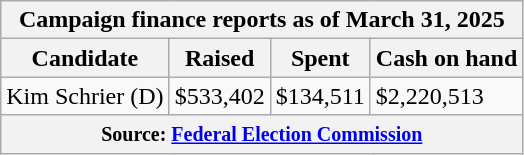<table class="wikitable sortable">
<tr>
<th colspan=4>Campaign finance reports as of March 31, 2025</th>
</tr>
<tr style="text-align:center;">
<th>Candidate</th>
<th>Raised</th>
<th>Spent</th>
<th>Cash on hand</th>
</tr>
<tr>
<td>Kim Schrier (D)</td>
<td>$533,402</td>
<td>$134,511</td>
<td>$2,220,513</td>
</tr>
<tr>
<th colspan="4"><small>Source: <a href='#'>Federal Election Commission</a></small></th>
</tr>
</table>
